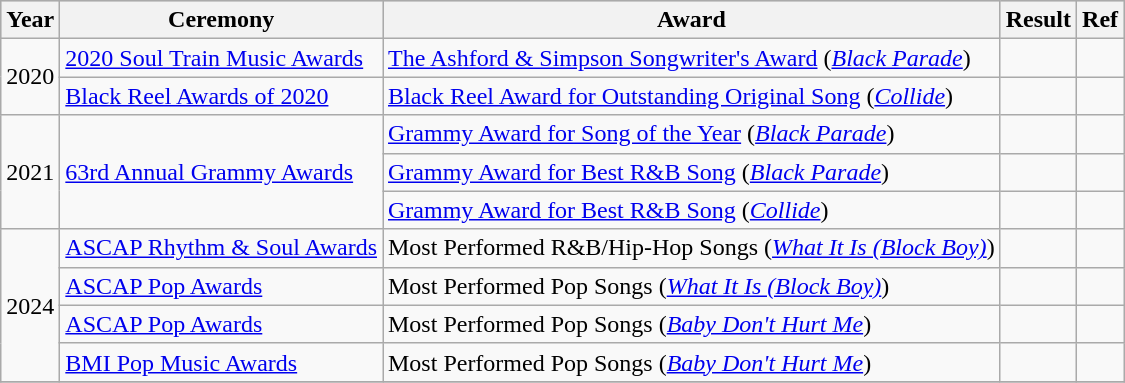<table class="wikitable">
<tr style="background:#ccc; text-align:center;">
<th scope="col">Year</th>
<th scope="col">Ceremony</th>
<th scope="col">Award</th>
<th scope="col">Result</th>
<th>Ref</th>
</tr>
<tr>
<td rowspan="2">2020</td>
<td><a href='#'>2020 Soul Train Music Awards</a></td>
<td><a href='#'>The Ashford & Simpson Songwriter's Award</a> (<em><a href='#'>Black Parade</a></em>)</td>
<td></td>
<td style="text-align:center;"></td>
</tr>
<tr>
<td><a href='#'>Black Reel Awards of 2020</a></td>
<td><a href='#'>Black Reel Award for Outstanding Original Song</a> (<em><a href='#'>Collide</a></em>)</td>
<td></td>
<td style="text-align:center;"></td>
</tr>
<tr>
<td rowspan="3">2021</td>
<td rowspan="3"><a href='#'>63rd Annual Grammy Awards</a></td>
<td><a href='#'>Grammy Award for Song of the Year</a> (<em><a href='#'>Black Parade</a></em>)</td>
<td></td>
<td style="text-align:center;"></td>
</tr>
<tr>
<td><a href='#'>Grammy Award for Best R&B Song</a> (<em><a href='#'>Black Parade</a></em>)</td>
<td></td>
<td style="text-align:center;"></td>
</tr>
<tr>
<td><a href='#'>Grammy Award for Best R&B Song</a> (<em><a href='#'>Collide</a></em>)</td>
<td></td>
<td style="text-align:center;"></td>
</tr>
<tr>
<td rowspan="4">2024</td>
<td><a href='#'>ASCAP Rhythm & Soul Awards</a></td>
<td>Most Performed R&B/Hip-Hop Songs (<em><a href='#'>What It Is (Block Boy)</a></em>)</td>
<td></td>
<td style="text-align:center;"></td>
</tr>
<tr>
<td><a href='#'>ASCAP Pop Awards</a></td>
<td>Most Performed Pop Songs (<em><a href='#'>What It Is (Block Boy)</a></em>)</td>
<td></td>
<td style="text-align:center;"></td>
</tr>
<tr>
<td><a href='#'>ASCAP Pop Awards</a></td>
<td>Most Performed Pop Songs (<em><a href='#'>Baby Don't Hurt Me</a></em>)</td>
<td></td>
<td style="text-align:center;"></td>
</tr>
<tr>
<td><a href='#'>BMI Pop Music Awards</a></td>
<td>Most Performed Pop Songs (<em><a href='#'>Baby Don't Hurt Me</a></em>)</td>
<td></td>
<td style="text-align:center;"></td>
</tr>
<tr>
</tr>
</table>
